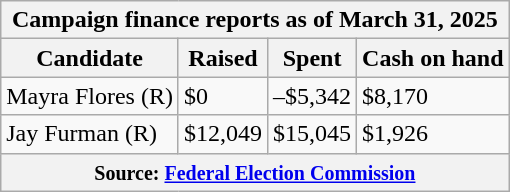<table class="wikitable sortable">
<tr>
<th colspan=4>Campaign finance reports as of March 31, 2025</th>
</tr>
<tr style="text-align:center;">
<th>Candidate</th>
<th>Raised</th>
<th>Spent</th>
<th>Cash on hand</th>
</tr>
<tr>
<td>Mayra Flores (R)</td>
<td>$0</td>
<td>–$5,342</td>
<td>$8,170</td>
</tr>
<tr>
<td>Jay Furman (R)</td>
<td>$12,049</td>
<td>$15,045</td>
<td>$1,926</td>
</tr>
<tr>
<th colspan="4"><small>Source: <a href='#'>Federal Election Commission</a></small></th>
</tr>
</table>
